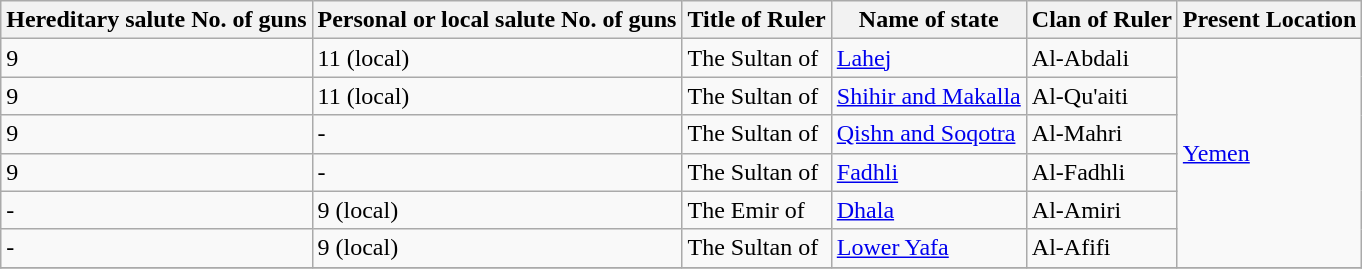<table class="wikitable">
<tr>
<th>Hereditary salute No. of guns</th>
<th>Personal or local salute No. of guns</th>
<th>Title of Ruler</th>
<th>Name of state</th>
<th>Clan of Ruler</th>
<th>Present Location</th>
</tr>
<tr>
<td>9</td>
<td>11 (local)</td>
<td>The Sultan of</td>
<td> <a href='#'>Lahej</a></td>
<td>Al-Abdali</td>
<td rowspan="6"><a href='#'>Yemen</a></td>
</tr>
<tr>
<td>9</td>
<td>11 (local)</td>
<td>The Sultan of</td>
<td> <a href='#'>Shihir and Makalla</a></td>
<td>Al-Qu'aiti</td>
</tr>
<tr>
<td>9</td>
<td>-</td>
<td>The Sultan of</td>
<td> <a href='#'>Qishn and Soqotra</a></td>
<td>Al-Mahri</td>
</tr>
<tr>
<td>9</td>
<td>-</td>
<td>The Sultan of</td>
<td> <a href='#'>Fadhli</a></td>
<td>Al-Fadhli</td>
</tr>
<tr>
<td>-</td>
<td>9 (local)</td>
<td>The Emir of</td>
<td> <a href='#'>Dhala</a></td>
<td>Al-Amiri</td>
</tr>
<tr>
<td>-</td>
<td>9 (local)</td>
<td>The Sultan of</td>
<td> <a href='#'>Lower Yafa</a></td>
<td>Al-Afifi</td>
</tr>
<tr>
</tr>
</table>
